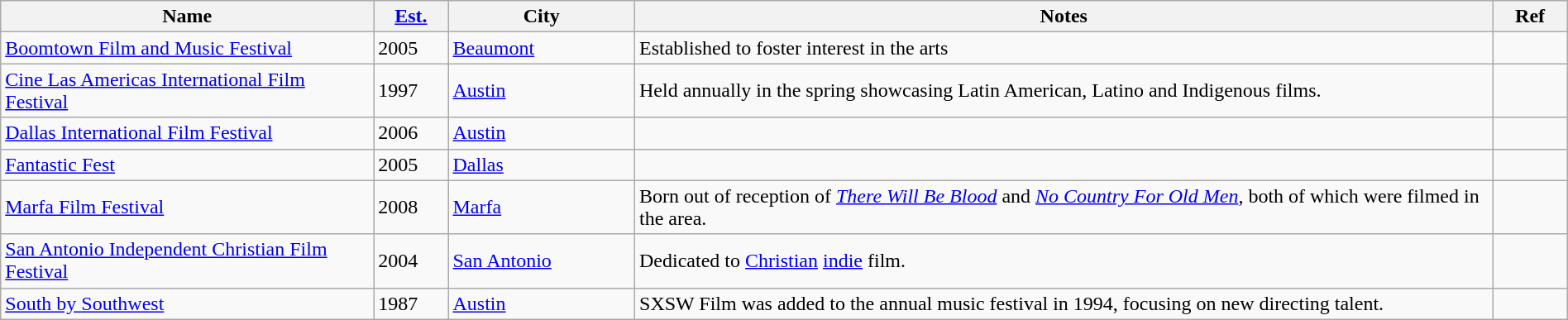<table class="wikitable sortable" width=100%>
<tr>
<th style="width:20%;">Name</th>
<th style="width:4%;"><a href='#'>Est.</a></th>
<th style="width:10%;">City</th>
<th style="width:46%;">Notes</th>
<th style="width:4%;">Ref</th>
</tr>
<tr>
<td><a href='#'>Boomtown Film and Music Festival</a></td>
<td>2005</td>
<td><a href='#'>Beaumont</a></td>
<td>Established to foster interest in the arts</td>
<td></td>
</tr>
<tr>
<td><a href='#'>Cine Las Americas International Film Festival</a></td>
<td>1997</td>
<td><a href='#'>Austin</a></td>
<td>Held annually in the spring showcasing Latin American, Latino and Indigenous films.</td>
<td></td>
</tr>
<tr>
<td><a href='#'>Dallas International Film Festival</a></td>
<td>2006</td>
<td><a href='#'>Austin</a></td>
<td></td>
<td></td>
</tr>
<tr>
<td><a href='#'>Fantastic Fest</a></td>
<td>2005</td>
<td><a href='#'>Dallas</a></td>
<td></td>
<td></td>
</tr>
<tr>
<td><a href='#'>Marfa Film Festival</a></td>
<td>2008</td>
<td><a href='#'>Marfa</a></td>
<td>Born out of reception of <em><a href='#'>There Will Be Blood</a></em> and <em><a href='#'>No Country For Old Men</a></em>, both of which were filmed in the area.</td>
<td></td>
</tr>
<tr>
<td><a href='#'>San Antonio Independent Christian Film Festival</a></td>
<td>2004</td>
<td><a href='#'>San Antonio</a></td>
<td>Dedicated to <a href='#'>Christian</a> <a href='#'>indie</a> film.</td>
<td></td>
</tr>
<tr>
<td><a href='#'>South by Southwest</a></td>
<td>1987</td>
<td><a href='#'>Austin</a></td>
<td>SXSW Film was added to the annual music festival in 1994, focusing on new directing talent.</td>
<td></td>
</tr>
</table>
